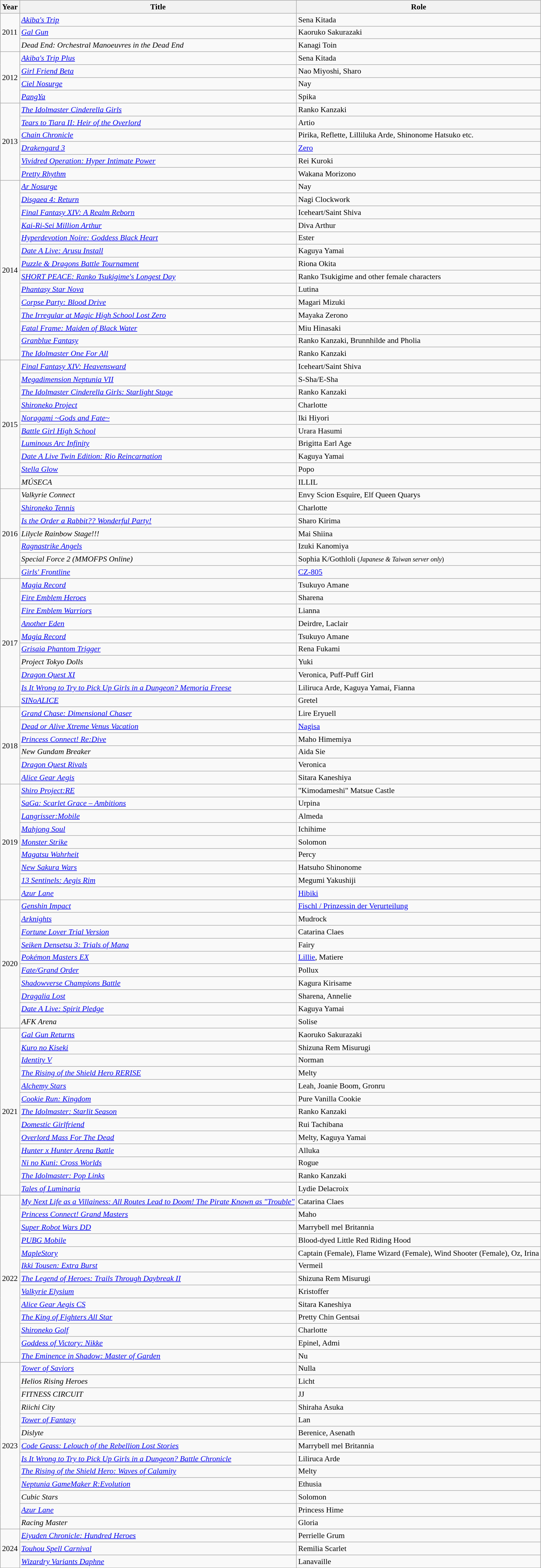<table class="wikitable" style="font-size: 90%;">
<tr>
<th>Year</th>
<th>Title</th>
<th>Role</th>
</tr>
<tr>
<td rowspan="3">2011</td>
<td><em><a href='#'>Akiba's Trip</a></em></td>
<td>Sena Kitada</td>
</tr>
<tr>
<td><em><a href='#'>Gal Gun</a></em></td>
<td>Kaoruko Sakurazaki</td>
</tr>
<tr>
<td><em>Dead End: Orchestral Manoeuvres in the Dead End</em></td>
<td>Kanagi Toin</td>
</tr>
<tr>
<td rowspan="4">2012</td>
<td><em><a href='#'>Akiba's Trip Plus</a></em></td>
<td>Sena Kitada</td>
</tr>
<tr>
<td><em><a href='#'>Girl Friend Beta</a></em></td>
<td>Nao Miyoshi, Sharo</td>
</tr>
<tr>
<td><em><a href='#'>Ciel Nosurge</a></em></td>
<td>Nay</td>
</tr>
<tr>
<td><em><a href='#'>PangYa</a></em></td>
<td>Spika</td>
</tr>
<tr>
<td rowspan="6">2013</td>
<td><em><a href='#'>The Idolmaster Cinderella Girls</a></em></td>
<td>Ranko Kanzaki</td>
</tr>
<tr>
<td><em><a href='#'>Tears to Tiara II: Heir of the Overlord</a></em></td>
<td>Artio</td>
</tr>
<tr>
<td><em><a href='#'>Chain Chronicle</a></em></td>
<td>Pirika, Reflette, Lilliluka Arde, Shinonome Hatsuko etc.</td>
</tr>
<tr>
<td><em><a href='#'>Drakengard 3</a></em></td>
<td><a href='#'>Zero</a></td>
</tr>
<tr>
<td><em><a href='#'>Vividred Operation: Hyper Intimate Power</a></em></td>
<td>Rei Kuroki</td>
</tr>
<tr>
<td><em><a href='#'>Pretty Rhythm</a></em></td>
<td>Wakana Morizono</td>
</tr>
<tr>
<td rowspan="14">2014</td>
<td><em><a href='#'>Ar Nosurge</a></em></td>
<td>Nay</td>
</tr>
<tr>
<td><em><a href='#'>Disgaea 4: Return</a></em></td>
<td>Nagi Clockwork</td>
</tr>
<tr>
<td><em><a href='#'>Final Fantasy XIV: A Realm Reborn</a></em></td>
<td>Iceheart/Saint Shiva</td>
</tr>
<tr>
<td><em><a href='#'>Kai-Ri-Sei Million Arthur</a></em></td>
<td>Diva Arthur</td>
</tr>
<tr>
<td><em><a href='#'>Hyperdevotion Noire: Goddess Black Heart</a></em></td>
<td>Ester</td>
</tr>
<tr>
<td><em><a href='#'>Date A Live: Arusu Install</a></em></td>
<td>Kaguya Yamai</td>
</tr>
<tr>
<td><em><a href='#'>Puzzle & Dragons Battle Tournament</a></em></td>
<td>Riona Okita</td>
</tr>
<tr>
<td><em><a href='#'>SHORT PEACE: Ranko Tsukigime's Longest Day</a></em></td>
<td>Ranko Tsukigime and other female characters</td>
</tr>
<tr>
<td><em><a href='#'>Phantasy Star Nova</a></em></td>
<td>Lutina</td>
</tr>
<tr>
<td><em><a href='#'>Corpse Party: Blood Drive</a></em></td>
<td>Magari Mizuki</td>
</tr>
<tr>
<td><em><a href='#'>The Irregular at Magic High School Lost Zero</a></em></td>
<td>Mayaka Zerono</td>
</tr>
<tr>
<td><em><a href='#'>Fatal Frame: Maiden of Black Water</a></em></td>
<td>Miu Hinasaki</td>
</tr>
<tr>
<td><em><a href='#'>Granblue Fantasy</a></em></td>
<td>Ranko Kanzaki, Brunnhilde and Pholia</td>
</tr>
<tr>
<td><em><a href='#'>The Idolmaster One For All</a></em></td>
<td>Ranko Kanzaki</td>
</tr>
<tr>
<td rowspan="10">2015</td>
<td><em><a href='#'>Final Fantasy XIV: Heavensward</a></em></td>
<td>Iceheart/Saint Shiva</td>
</tr>
<tr>
<td><em><a href='#'>Megadimension Neptunia VII</a></em></td>
<td>S-Sha/E-Sha</td>
</tr>
<tr>
<td><em><a href='#'>The Idolmaster Cinderella Girls: Starlight Stage</a></em></td>
<td>Ranko Kanzaki</td>
</tr>
<tr>
<td><em><a href='#'>Shironeko Project</a></em></td>
<td>Charlotte</td>
</tr>
<tr>
<td><em><a href='#'>Noragami ~Gods and Fate~</a></em></td>
<td>Iki Hiyori</td>
</tr>
<tr>
<td><em><a href='#'>Battle Girl High School</a></em></td>
<td>Urara Hasumi</td>
</tr>
<tr>
<td><em><a href='#'>Luminous Arc Infinity</a></em></td>
<td>Brigitta Earl Age</td>
</tr>
<tr>
<td><em><a href='#'>Date A Live Twin Edition: Rio Reincarnation</a></em></td>
<td>Kaguya Yamai</td>
</tr>
<tr>
<td><em><a href='#'>Stella Glow</a></em></td>
<td>Popo</td>
</tr>
<tr>
<td><em>MÚSECA</em></td>
<td>ILLIL</td>
</tr>
<tr>
<td rowspan="7">2016</td>
<td><em>Valkyrie Connect</em></td>
<td>Envy Scion Esquire, Elf Queen Quarys</td>
</tr>
<tr>
<td><em><a href='#'>Shironeko Tennis</a></em></td>
<td>Charlotte</td>
</tr>
<tr>
<td><em><a href='#'>Is the Order a Rabbit?? Wonderful Party!</a></em></td>
<td>Sharo Kirima</td>
</tr>
<tr>
<td><em>Lilycle Rainbow Stage!!!</em></td>
<td>Mai Shiina</td>
</tr>
<tr>
<td><em><a href='#'>Ragnastrike Angels</a></em></td>
<td>Izuki Kanomiya</td>
</tr>
<tr>
<td><em>Special Force 2 (MMOFPS Online)</em></td>
<td>Sophia K/Gothloli <small>(<em>Japanese & Taiwan server only</em>)</small></td>
</tr>
<tr>
<td><em><a href='#'>Girls' Frontline</a></em></td>
<td><a href='#'>CZ-805</a></td>
</tr>
<tr>
<td rowspan="10">2017</td>
<td><em><a href='#'>Magia Record</a></em></td>
<td>Tsukuyo Amane</td>
</tr>
<tr>
<td><em><a href='#'>Fire Emblem Heroes</a></em></td>
<td>Sharena</td>
</tr>
<tr>
<td><em><a href='#'>Fire Emblem Warriors</a></em></td>
<td>Lianna</td>
</tr>
<tr>
<td><em><a href='#'>Another Eden</a></em></td>
<td>Deirdre, Laclair</td>
</tr>
<tr>
<td><em><a href='#'>Magia Record</a></em></td>
<td>Tsukuyo Amane</td>
</tr>
<tr>
<td><em><a href='#'>Grisaia Phantom Trigger</a></em></td>
<td>Rena Fukami</td>
</tr>
<tr>
<td><em>Project Tokyo Dolls</em></td>
<td>Yuki</td>
</tr>
<tr>
<td><em><a href='#'>Dragon Quest XI</a></em></td>
<td>Veronica, Puff-Puff Girl</td>
</tr>
<tr>
<td><em><a href='#'>Is It Wrong to Try to Pick Up Girls in a Dungeon? Memoria Freese</a></em></td>
<td>Liliruca Arde, Kaguya Yamai, Fianna</td>
</tr>
<tr>
<td><em><a href='#'>SINoALICE</a></em></td>
<td>Gretel</td>
</tr>
<tr>
<td rowspan="6">2018</td>
<td><em><a href='#'>Grand Chase: Dimensional Chaser</a></em></td>
<td>Lire Eryuell</td>
</tr>
<tr>
<td><em><a href='#'>Dead or Alive Xtreme Venus Vacation</a></em></td>
<td><a href='#'>Nagisa</a></td>
</tr>
<tr>
<td><em><a href='#'>Princess Connect! Re:Dive</a></em></td>
<td>Maho Himemiya</td>
</tr>
<tr>
<td><em>New Gundam Breaker</em></td>
<td>Aida Sie</td>
</tr>
<tr>
<td><em><a href='#'>Dragon Quest Rivals</a></em></td>
<td>Veronica</td>
</tr>
<tr>
<td><em><a href='#'>Alice Gear Aegis</a></em></td>
<td>Sitara Kaneshiya</td>
</tr>
<tr>
<td rowspan="9">2019</td>
<td><em><a href='#'>Shiro Project:RE</a></em></td>
<td>"Kimodameshi" Matsue Castle</td>
</tr>
<tr>
<td><em><a href='#'>SaGa: Scarlet Grace – Ambitions</a></em></td>
<td>Urpina</td>
</tr>
<tr>
<td><em><a href='#'>Langrisser:Mobile</a></em></td>
<td>Almeda</td>
</tr>
<tr>
<td><em><a href='#'>Mahjong Soul</a></em></td>
<td>Ichihime</td>
</tr>
<tr>
<td><em><a href='#'>Monster Strike</a></em></td>
<td>Solomon</td>
</tr>
<tr>
<td><em><a href='#'>Magatsu Wahrheit</a></em></td>
<td>Percy</td>
</tr>
<tr>
<td><em><a href='#'>New Sakura Wars</a></em></td>
<td>Hatsuho Shinonome</td>
</tr>
<tr>
<td><em><a href='#'>13 Sentinels: Aegis Rim</a></em></td>
<td>Megumi Yakushiji</td>
</tr>
<tr>
<td><em><a href='#'>Azur Lane</a></em></td>
<td><a href='#'>Hibiki</a></td>
</tr>
<tr>
<td rowspan="10">2020</td>
<td><em><a href='#'>Genshin Impact</a></em></td>
<td><a href='#'>Fischl / Prinzessin der Verurteilung</a></td>
</tr>
<tr>
<td><em><a href='#'>Arknights</a></em></td>
<td>Mudrock</td>
</tr>
<tr>
<td><em><a href='#'>Fortune Lover Trial Version</a></em></td>
<td>Catarina Claes</td>
</tr>
<tr>
<td><em><a href='#'>Seiken Densetsu 3: Trials of Mana</a></em></td>
<td>Fairy</td>
</tr>
<tr>
<td><em><a href='#'>Pokémon Masters EX</a></em></td>
<td><a href='#'>Lillie</a>, Matiere</td>
</tr>
<tr>
<td><em><a href='#'>Fate/Grand Order</a></em></td>
<td>Pollux</td>
</tr>
<tr>
<td><em><a href='#'>Shadowverse Champions Battle</a></em></td>
<td>Kagura Kirisame</td>
</tr>
<tr>
<td><em><a href='#'>Dragalia Lost</a></em></td>
<td>Sharena, Annelie</td>
</tr>
<tr>
<td><em><a href='#'>Date A Live: Spirit Pledge</a></em></td>
<td>Kaguya Yamai</td>
</tr>
<tr>
<td><em>AFK Arena</em></td>
<td>Solise</td>
</tr>
<tr>
<td rowspan="13">2021</td>
<td><em><a href='#'>Gal Gun Returns</a></em></td>
<td>Kaoruko Sakurazaki</td>
</tr>
<tr>
<td><em><a href='#'>Kuro no Kiseki</a></em></td>
<td>Shizuna Rem Misurugi</td>
</tr>
<tr>
<td><em><a href='#'>Identity V</a></em></td>
<td>Norman</td>
</tr>
<tr>
<td><em><a href='#'>The Rising of the Shield Hero RERISE</a></em></td>
<td>Melty</td>
</tr>
<tr>
<td><em><a href='#'>Alchemy Stars</a></em></td>
<td>Leah, Joanie Boom, Gronru</td>
</tr>
<tr>
<td><em><a href='#'>Cookie Run: Kingdom</a></em></td>
<td>Pure Vanilla Cookie</td>
</tr>
<tr>
<td><em><a href='#'>The Idolmaster: Starlit Season</a></em></td>
<td>Ranko Kanzaki</td>
</tr>
<tr>
<td><em><a href='#'>Domestic Girlfriend</a></em></td>
<td>Rui Tachibana</td>
</tr>
<tr>
<td><em><a href='#'>Overlord Mass For The Dead</a></em></td>
<td>Melty, Kaguya Yamai</td>
</tr>
<tr>
<td><em><a href='#'>Hunter x Hunter Arena Battle</a></em></td>
<td>Alluka</td>
</tr>
<tr>
<td><em><a href='#'>Ni no Kuni: Cross Worlds</a></em></td>
<td>Rogue</td>
</tr>
<tr>
<td><em><a href='#'>The Idolmaster: Pop Links</a></em></td>
<td>Ranko Kanzaki</td>
</tr>
<tr>
<td><em><a href='#'>Tales of Luminaria</a></em></td>
<td>Lydie Delacroix</td>
</tr>
<tr>
<td rowspan="13">2022</td>
<td><em><a href='#'>My Next Life as a Villainess: All Routes Lead to Doom! The Pirate Known as "Trouble"</a></em></td>
<td>Catarina Claes</td>
</tr>
<tr>
<td><em><a href='#'>Princess Connect! Grand Masters</a></em></td>
<td>Maho</td>
</tr>
<tr>
<td><em><a href='#'>Super Robot Wars DD</a></em></td>
<td>Marrybell mel Britannia</td>
</tr>
<tr>
<td><em><a href='#'>PUBG Mobile</a></em></td>
<td>Blood-dyed Little Red Riding Hood</td>
</tr>
<tr>
<td><em><a href='#'>MapleStory</a></em></td>
<td>Captain (Female), Flame Wizard (Female), Wind Shooter (Female), Oz, Irina</td>
</tr>
<tr>
<td><em><a href='#'>Ikki Tousen: Extra Burst</a></em></td>
<td>Vermeil</td>
</tr>
<tr>
<td><em><a href='#'>The Legend of Heroes: Trails Through Daybreak II</a></em></td>
<td>Shizuna Rem Misurugi</td>
</tr>
<tr>
<td><em><a href='#'>Valkyrie Elysium</a></em></td>
<td>Kristoffer</td>
</tr>
<tr>
<td><em><a href='#'>Alice Gear Aegis CS</a></em></td>
<td>Sitara Kaneshiya</td>
</tr>
<tr>
<td><em><a href='#'>The King of Fighters All Star</a></em></td>
<td>Pretty Chin Gentsai</td>
</tr>
<tr>
<td><em><a href='#'>Shironeko Golf</a></em></td>
<td>Charlotte</td>
</tr>
<tr>
<td><em><a href='#'>Goddess of Victory: Nikke</a></em></td>
<td>Epinel, Admi</td>
</tr>
<tr>
<td><em><a href='#'>The Eminence in Shadow: Master of Garden</a></em></td>
<td>Nu</td>
</tr>
<tr>
<td rowspan="13">2023</td>
<td><em><a href='#'>Tower of Saviors</a></em></td>
<td>Nulla</td>
</tr>
<tr>
<td><em>Helios Rising Heroes</em></td>
<td>Licht</td>
</tr>
<tr>
<td><em>FITNESS CIRCUIT</em></td>
<td>JJ</td>
</tr>
<tr>
<td><em>Riichi City</em></td>
<td>Shiraha Asuka</td>
</tr>
<tr>
<td><em><a href='#'>Tower of Fantasy</a></em></td>
<td>Lan</td>
</tr>
<tr>
<td><em>Dislyte</em></td>
<td>Berenice, Asenath</td>
</tr>
<tr>
<td><em><a href='#'>Code Geass: Lelouch of the Rebellion Lost Stories</a></em></td>
<td>Marrybell mel Britannia</td>
</tr>
<tr>
<td><em><a href='#'>Is It Wrong to Try to Pick Up Girls in a Dungeon? Battle Chronicle</a></em></td>
<td>Liliruca Arde</td>
</tr>
<tr>
<td><em><a href='#'>The Rising of the Shield Hero: Waves of Calamity</a></em></td>
<td>Melty</td>
</tr>
<tr>
<td><em><a href='#'>Neptunia GameMaker R:Evolution</a></em></td>
<td>Ethusia</td>
</tr>
<tr>
<td><em>Cubic Stars</em></td>
<td>Solomon</td>
</tr>
<tr>
<td><em><a href='#'>Azur Lane</a></em></td>
<td>Princess Hime</td>
</tr>
<tr>
<td><em>Racing Master</em></td>
<td>Gloria</td>
</tr>
<tr>
<td rowspan="3">2024</td>
<td><em><a href='#'>Eiyuden Chronicle: Hundred Heroes</a></em></td>
<td>Perrielle Grum</td>
</tr>
<tr>
<td><em><a href='#'>Touhou Spell Carnival</a></em></td>
<td>Remilia Scarlet</td>
</tr>
<tr>
<td><em><a href='#'>Wizardry Variants Daphne</a></em></td>
<td>Lanavaille</td>
</tr>
</table>
